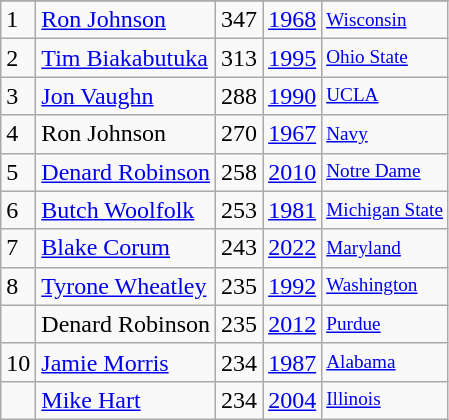<table class="wikitable">
<tr>
</tr>
<tr>
<td>1</td>
<td><a href='#'>Ron Johnson</a></td>
<td>347</td>
<td><a href='#'>1968</a></td>
<td style="font-size:80%;"><a href='#'>Wisconsin</a></td>
</tr>
<tr>
<td>2</td>
<td><a href='#'>Tim Biakabutuka</a></td>
<td>313</td>
<td><a href='#'>1995</a></td>
<td style="font-size:80%;"><a href='#'>Ohio State</a></td>
</tr>
<tr>
<td>3</td>
<td><a href='#'>Jon Vaughn</a></td>
<td>288</td>
<td><a href='#'>1990</a></td>
<td style="font-size:80%;"><a href='#'>UCLA</a></td>
</tr>
<tr>
<td>4</td>
<td>Ron Johnson</td>
<td>270</td>
<td><a href='#'>1967</a></td>
<td style="font-size:80%;"><a href='#'>Navy</a></td>
</tr>
<tr>
<td>5</td>
<td><a href='#'>Denard Robinson</a></td>
<td>258</td>
<td><a href='#'>2010</a></td>
<td style="font-size:80%;"><a href='#'>Notre Dame</a></td>
</tr>
<tr>
<td>6</td>
<td><a href='#'>Butch Woolfolk</a></td>
<td>253</td>
<td><a href='#'>1981</a></td>
<td style="font-size:80%;"><a href='#'>Michigan State</a></td>
</tr>
<tr>
<td>7</td>
<td><a href='#'>Blake Corum</a></td>
<td>243</td>
<td><a href='#'>2022</a></td>
<td style="font-size:80%;"><a href='#'>Maryland</a></td>
</tr>
<tr>
<td>8</td>
<td><a href='#'>Tyrone Wheatley</a></td>
<td>235</td>
<td><a href='#'>1992</a></td>
<td style="font-size:80%;"><a href='#'>Washington</a></td>
</tr>
<tr>
<td></td>
<td>Denard Robinson</td>
<td>235</td>
<td><a href='#'>2012</a></td>
<td style="font-size:80%;"><a href='#'>Purdue</a></td>
</tr>
<tr>
<td>10</td>
<td><a href='#'>Jamie Morris</a></td>
<td>234</td>
<td><a href='#'>1987</a></td>
<td style="font-size:80%;"><a href='#'>Alabama</a></td>
</tr>
<tr>
<td></td>
<td><a href='#'>Mike Hart</a></td>
<td>234</td>
<td><a href='#'>2004</a></td>
<td style="font-size:80%;"><a href='#'>Illinois</a></td>
</tr>
</table>
